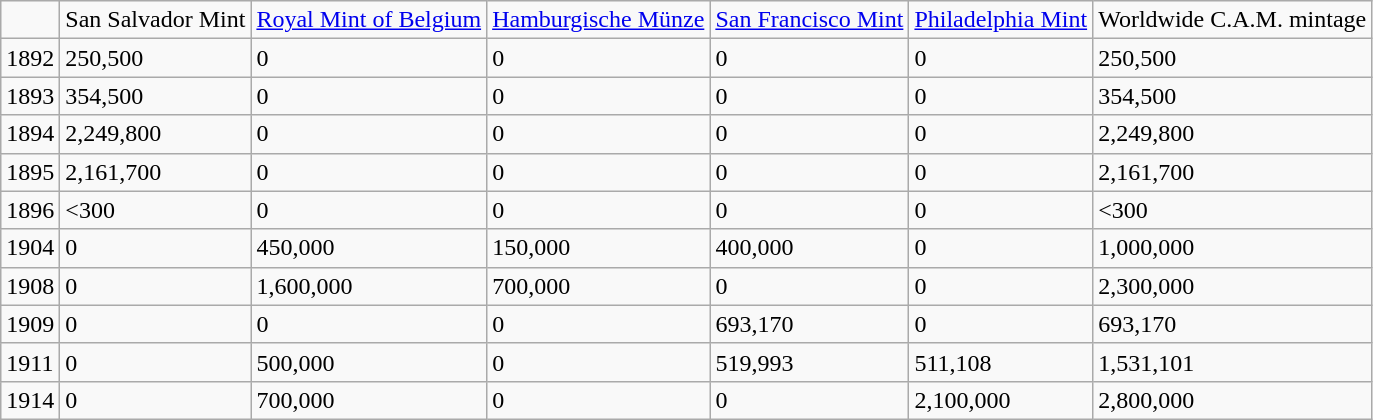<table class="wikitable">
<tr>
<td></td>
<td>San Salvador Mint</td>
<td><a href='#'>Royal Mint of Belgium</a></td>
<td><a href='#'>Hamburgische Münze</a></td>
<td><a href='#'>San Francisco Mint</a></td>
<td><a href='#'>Philadelphia Mint</a></td>
<td>Worldwide C.A.M. mintage</td>
</tr>
<tr>
<td>1892</td>
<td>250,500</td>
<td>0</td>
<td>0</td>
<td>0</td>
<td>0</td>
<td>250,500</td>
</tr>
<tr>
<td>1893</td>
<td>354,500</td>
<td>0</td>
<td>0</td>
<td>0</td>
<td>0</td>
<td>354,500</td>
</tr>
<tr>
<td>1894</td>
<td>2,249,800</td>
<td>0</td>
<td>0</td>
<td>0</td>
<td>0</td>
<td>2,249,800</td>
</tr>
<tr>
<td>1895</td>
<td>2,161,700</td>
<td>0</td>
<td>0</td>
<td>0</td>
<td>0</td>
<td>2,161,700</td>
</tr>
<tr>
<td>1896</td>
<td><300</td>
<td>0</td>
<td>0</td>
<td>0</td>
<td>0</td>
<td><300</td>
</tr>
<tr>
<td>1904</td>
<td>0</td>
<td>450,000</td>
<td>150,000</td>
<td>400,000</td>
<td>0</td>
<td>1,000,000</td>
</tr>
<tr>
<td>1908</td>
<td>0</td>
<td>1,600,000</td>
<td>700,000</td>
<td>0</td>
<td>0</td>
<td>2,300,000</td>
</tr>
<tr>
<td>1909</td>
<td>0</td>
<td>0</td>
<td>0</td>
<td>693,170</td>
<td>0</td>
<td>693,170</td>
</tr>
<tr>
<td>1911</td>
<td>0</td>
<td>500,000</td>
<td>0</td>
<td>519,993</td>
<td>511,108</td>
<td>1,531,101</td>
</tr>
<tr>
<td>1914</td>
<td>0</td>
<td>700,000</td>
<td>0</td>
<td>0</td>
<td>2,100,000</td>
<td>2,800,000</td>
</tr>
</table>
